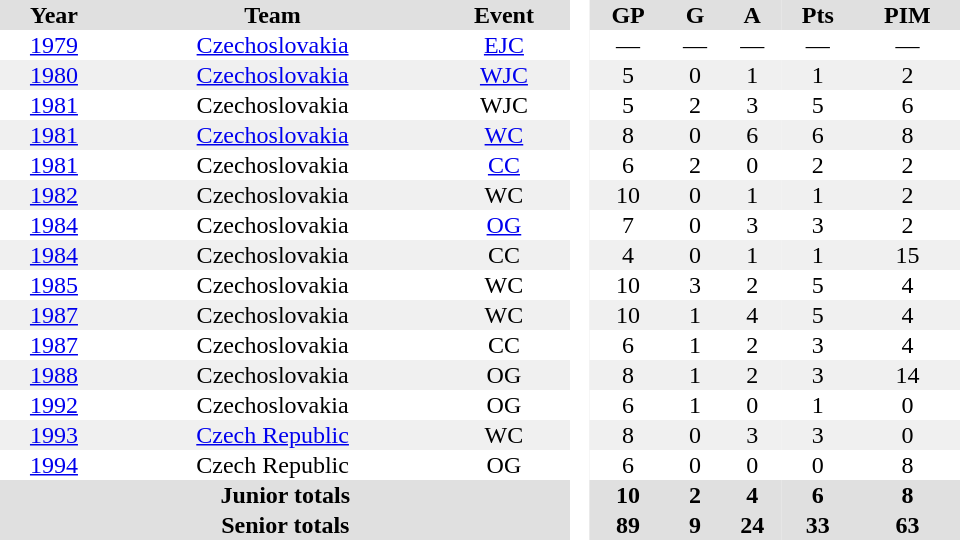<table border="0" cellpadding="1" cellspacing="0" style="text-align:center; width:40em">
<tr ALIGN="center" bgcolor="#e0e0e0">
<th>Year</th>
<th>Team</th>
<th>Event</th>
<th rowspan="99" bgcolor="#ffffff"> </th>
<th>GP</th>
<th>G</th>
<th>A</th>
<th>Pts</th>
<th>PIM</th>
</tr>
<tr>
<td><a href='#'>1979</a></td>
<td><a href='#'>Czechoslovakia</a></td>
<td><a href='#'>EJC</a></td>
<td>—</td>
<td>—</td>
<td>—</td>
<td>—</td>
<td>—</td>
</tr>
<tr bgcolor="#f0f0f0">
<td><a href='#'>1980</a></td>
<td><a href='#'>Czechoslovakia</a></td>
<td><a href='#'>WJC</a></td>
<td>5</td>
<td>0</td>
<td>1</td>
<td>1</td>
<td>2</td>
</tr>
<tr>
<td><a href='#'>1981</a></td>
<td>Czechoslovakia</td>
<td>WJC</td>
<td>5</td>
<td>2</td>
<td>3</td>
<td>5</td>
<td>6</td>
</tr>
<tr bgcolor="#f0f0f0">
<td><a href='#'>1981</a></td>
<td><a href='#'>Czechoslovakia</a></td>
<td><a href='#'>WC</a></td>
<td>8</td>
<td>0</td>
<td>6</td>
<td>6</td>
<td>8</td>
</tr>
<tr>
<td><a href='#'>1981</a></td>
<td>Czechoslovakia</td>
<td><a href='#'>CC</a></td>
<td>6</td>
<td>2</td>
<td>0</td>
<td>2</td>
<td>2</td>
</tr>
<tr bgcolor="#f0f0f0">
<td><a href='#'>1982</a></td>
<td>Czechoslovakia</td>
<td>WC</td>
<td>10</td>
<td>0</td>
<td>1</td>
<td>1</td>
<td>2</td>
</tr>
<tr>
<td><a href='#'>1984</a></td>
<td>Czechoslovakia</td>
<td><a href='#'>OG</a></td>
<td>7</td>
<td>0</td>
<td>3</td>
<td>3</td>
<td>2</td>
</tr>
<tr bgcolor="#f0f0f0">
<td><a href='#'>1984</a></td>
<td>Czechoslovakia</td>
<td>CC</td>
<td>4</td>
<td>0</td>
<td>1</td>
<td>1</td>
<td>15</td>
</tr>
<tr>
<td><a href='#'>1985</a></td>
<td>Czechoslovakia</td>
<td>WC</td>
<td>10</td>
<td>3</td>
<td>2</td>
<td>5</td>
<td>4</td>
</tr>
<tr bgcolor="#f0f0f0">
<td><a href='#'>1987</a></td>
<td>Czechoslovakia</td>
<td>WC</td>
<td>10</td>
<td>1</td>
<td>4</td>
<td>5</td>
<td>4</td>
</tr>
<tr>
<td><a href='#'>1987</a></td>
<td>Czechoslovakia</td>
<td>CC</td>
<td>6</td>
<td>1</td>
<td>2</td>
<td>3</td>
<td>4</td>
</tr>
<tr bgcolor="#f0f0f0">
<td><a href='#'>1988</a></td>
<td>Czechoslovakia</td>
<td>OG</td>
<td>8</td>
<td>1</td>
<td>2</td>
<td>3</td>
<td>14</td>
</tr>
<tr>
<td><a href='#'>1992</a></td>
<td>Czechoslovakia</td>
<td>OG</td>
<td>6</td>
<td>1</td>
<td>0</td>
<td>1</td>
<td>0</td>
</tr>
<tr bgcolor="#f0f0f0">
<td><a href='#'>1993</a></td>
<td><a href='#'>Czech Republic</a></td>
<td>WC</td>
<td>8</td>
<td>0</td>
<td>3</td>
<td>3</td>
<td>0</td>
</tr>
<tr>
<td><a href='#'>1994</a></td>
<td>Czech Republic</td>
<td>OG</td>
<td>6</td>
<td>0</td>
<td>0</td>
<td>0</td>
<td>8</td>
</tr>
<tr bgcolor="#e0e0e0">
<th colspan=3>Junior totals</th>
<th>10</th>
<th>2</th>
<th>4</th>
<th>6</th>
<th>8</th>
</tr>
<tr bgcolor="#e0e0e0">
<th colspan=3>Senior totals</th>
<th>89</th>
<th>9</th>
<th>24</th>
<th>33</th>
<th>63</th>
</tr>
</table>
